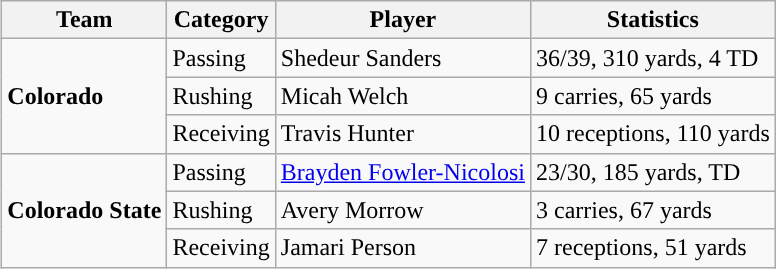<table class="wikitable" style="float: right;">
<tr>
<th>Team</th>
<th>Category</th>
<th>Player</th>
<th>Statistics</th>
</tr>
<tr>
<td rowspan=3><strong>Colorado</strong></td>
<td>Passing</td>
<td>Shedeur Sanders</td>
<td>36/39, 310 yards, 4 TD</td>
</tr>
<tr>
<td>Rushing</td>
<td>Micah Welch</td>
<td>9 carries, 65 yards</td>
</tr>
<tr>
<td>Receiving</td>
<td>Travis Hunter</td>
<td>10 receptions, 110 yards</td>
</tr>
<tr>
<td rowspan=3><strong>Colorado State</strong></td>
<td>Passing</td>
<td><a href='#'>Brayden Fowler-Nicolosi</a></td>
<td>23/30, 185 yards, TD</td>
</tr>
<tr>
<td>Rushing</td>
<td>Avery Morrow</td>
<td>3 carries, 67 yards</td>
</tr>
<tr>
<td>Receiving</td>
<td>Jamari Person</td>
<td>7 receptions, 51 yards</td>
</tr>
</table>
